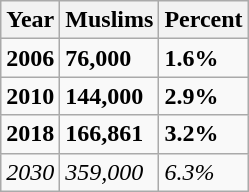<table class="wikitable">
<tr>
<th><strong>Year</strong></th>
<th><strong>Muslims</strong></th>
<th><strong>Percent</strong></th>
</tr>
<tr>
<td><strong>2006</strong></td>
<td><strong>76,000</strong></td>
<td><strong>1.6%</strong></td>
</tr>
<tr>
<td><strong>2010</strong></td>
<td><strong>144,000</strong></td>
<td><strong>2.9%</strong></td>
</tr>
<tr>
<td><strong>2018</strong></td>
<td><strong>166,861</strong></td>
<td><strong>3.2%</strong></td>
</tr>
<tr>
<td><em>2030</em></td>
<td><em>359,000</em></td>
<td><em>6.3%</em></td>
</tr>
</table>
